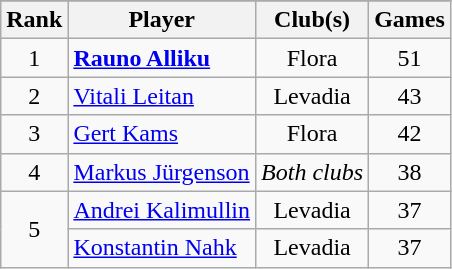<table class="wikitable sortable" style="text-align: center;">
<tr>
</tr>
<tr>
<th>Rank</th>
<th>Player</th>
<th>Club(s)</th>
<th>Games</th>
</tr>
<tr>
<td>1</td>
<td align=left> <strong><a href='#'>Rauno Alliku</a></strong></td>
<td>Flora</td>
<td>51</td>
</tr>
<tr>
<td>2</td>
<td align=left> <a href='#'>Vitali Leitan</a></td>
<td>Levadia</td>
<td>43</td>
</tr>
<tr>
<td>3</td>
<td align=left> <a href='#'>Gert Kams</a></td>
<td>Flora</td>
<td>42</td>
</tr>
<tr>
<td>4</td>
<td align=left> <a href='#'>Markus Jürgenson</a></td>
<td><em>Both clubs</em></td>
<td>38</td>
</tr>
<tr>
<td rowspan=2>5</td>
<td align=left> <a href='#'>Andrei Kalimullin</a></td>
<td>Levadia</td>
<td>37</td>
</tr>
<tr>
<td align=left> <a href='#'>Konstantin Nahk</a></td>
<td>Levadia</td>
<td>37</td>
</tr>
</table>
